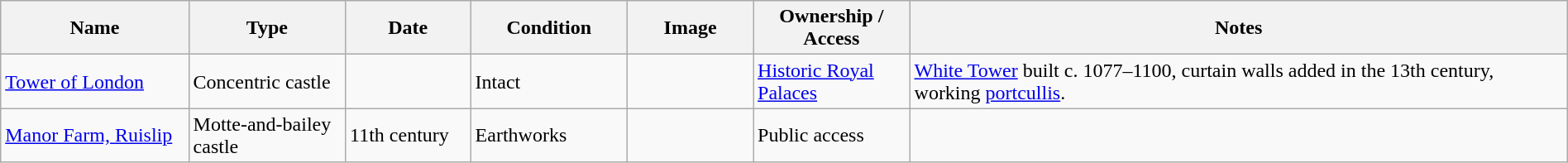<table class="wikitable sortable sticky-header" width="100%">
<tr>
<th width="12%">Name</th>
<th width="10%">Type</th>
<th width="8%">Date</th>
<th width="10%">Condition</th>
<th class="unsortable" width="94">Image</th>
<th width="10%">Ownership / Access</th>
<th class="unsortable">Notes</th>
</tr>
<tr>
<td><a href='#'>Tower of London</a></td>
<td>Concentric castle</td>
<td></td>
<td>Intact</td>
<td></td>
<td><a href='#'>Historic Royal Palaces</a></td>
<td><a href='#'>White Tower</a> built c. 1077–1100, curtain walls added in the 13th century, working <a href='#'>portcullis</a>.</td>
</tr>
<tr>
<td><a href='#'>Manor Farm, Ruislip</a></td>
<td>Motte-and-bailey castle</td>
<td>11th century</td>
<td>Earthworks</td>
<td></td>
<td>Public access</td>
<td></td>
</tr>
</table>
